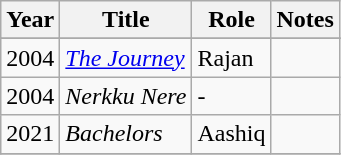<table class="wikitable">
<tr>
<th>Year</th>
<th>Title</th>
<th>Role</th>
<th>Notes</th>
</tr>
<tr>
</tr>
<tr>
<td>2004</td>
<td><em><a href='#'>The Journey</a></em></td>
<td>Rajan</td>
<td></td>
</tr>
<tr>
<td>2004</td>
<td><em>Nerkku Nere</em></td>
<td>-</td>
<td></td>
</tr>
<tr>
<td>2021</td>
<td><em>Bachelors</em></td>
<td>Aashiq</td>
<td></td>
</tr>
<tr>
</tr>
</table>
